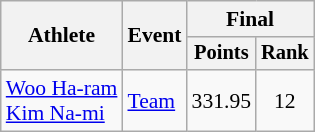<table class=wikitable style="font-size:90%;">
<tr>
<th rowspan="2">Athlete</th>
<th rowspan="2">Event</th>
<th colspan="2">Final</th>
</tr>
<tr style="font-size:95%">
<th>Points</th>
<th>Rank</th>
</tr>
<tr align=center>
<td align=left><a href='#'>Woo Ha-ram</a><br><a href='#'>Kim Na-mi</a></td>
<td align=left><a href='#'>Team</a></td>
<td>331.95</td>
<td>12</td>
</tr>
</table>
